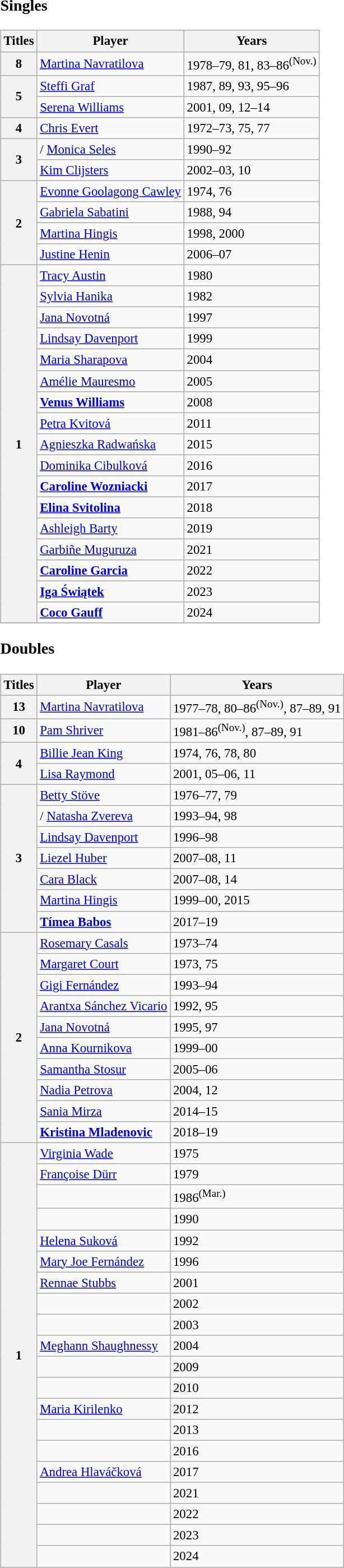<table>
<tr style="vertical-align:top">
<td><br><h3>Singles</h3><table class="wikitable nowrap" style="font-size: 95%">
<tr>
<th>Titles</th>
<th>Player</th>
<th>Years</th>
</tr>
<tr>
<th align=center>8</th>
<td> <a href='#'>Martina Navratilova</a></td>
<td>1978–79, 81, 83–86<sup>(Nov.)</sup></td>
</tr>
<tr>
<th rowspan="2" align=center>5</th>
<td> <a href='#'>Steffi Graf</a></td>
<td>1987, 89, 93, 95–96</td>
</tr>
<tr>
<td> <a href='#'>Serena Williams</a></td>
<td>2001, 09, 12–14</td>
</tr>
<tr>
<th align=center>4</th>
<td> <a href='#'>Chris Evert</a></td>
<td>1972–73, 75, 77</td>
</tr>
<tr>
<th rowspan="2" align=center>3</th>
<td>/ <a href='#'>Monica Seles</a></td>
<td>1990–92</td>
</tr>
<tr>
<td> <a href='#'>Kim Clijsters</a></td>
<td>2002–03, 10</td>
</tr>
<tr>
<th rowspan="4" align=center>2</th>
<td> <a href='#'>Evonne Goolagong Cawley</a></td>
<td>1974, 76</td>
</tr>
<tr>
<td> <a href='#'>Gabriela Sabatini</a></td>
<td>1988, 94</td>
</tr>
<tr>
<td> <a href='#'>Martina Hingis</a></td>
<td>1998, 2000</td>
</tr>
<tr>
<td> <a href='#'>Justine Henin</a></td>
<td>2006–07</td>
</tr>
<tr>
<th rowspan="17" align=center>1</th>
<td> <a href='#'>Tracy Austin</a></td>
<td>1980</td>
</tr>
<tr>
<td> <a href='#'>Sylvia Hanika</a></td>
<td>1982</td>
</tr>
<tr>
<td> <a href='#'>Jana Novotná</a></td>
<td>1997</td>
</tr>
<tr>
<td> <a href='#'>Lindsay Davenport</a></td>
<td>1999</td>
</tr>
<tr>
<td> <a href='#'>Maria Sharapova</a></td>
<td>2004</td>
</tr>
<tr>
<td> <a href='#'>Amélie Mauresmo</a></td>
<td>2005</td>
</tr>
<tr>
<td> <strong><a href='#'>Venus Williams</a></strong></td>
<td>2008</td>
</tr>
<tr>
<td> <a href='#'>Petra Kvitová</a></td>
<td>2011</td>
</tr>
<tr>
<td> <a href='#'>Agnieszka Radwańska</a></td>
<td>2015</td>
</tr>
<tr>
<td> <a href='#'>Dominika Cibulková</a></td>
<td>2016</td>
</tr>
<tr>
<td> <strong><a href='#'>Caroline Wozniacki</a></strong></td>
<td>2017</td>
</tr>
<tr>
<td> <strong><a href='#'>Elina Svitolina</a></strong></td>
<td>2018</td>
</tr>
<tr>
<td> <a href='#'>Ashleigh Barty</a></td>
<td>2019</td>
</tr>
<tr>
<td> <a href='#'>Garbiñe Muguruza</a></td>
<td>2021</td>
</tr>
<tr>
<td> <strong><a href='#'>Caroline Garcia</a></strong></td>
<td>2022</td>
</tr>
<tr>
<td> <strong><a href='#'>Iga Świątek</a></strong></td>
<td>2023</td>
</tr>
<tr>
<td> <strong><a href='#'>Coco Gauff</a></strong></td>
<td>2024</td>
</tr>
<tr>
</tr>
</table>
<h3>Doubles</h3><table class="wikitable nowrap" style="font-size: 95%">
<tr>
<th>Titles</th>
<th>Player</th>
<th>Years</th>
</tr>
<tr>
<th align=center>13</th>
<td> <a href='#'>Martina Navratilova</a></td>
<td>1977–78, 80–86<sup>(Nov.)</sup>, 87–89, 91</td>
</tr>
<tr>
<th align=center>10</th>
<td> <a href='#'>Pam Shriver</a></td>
<td>1981–86<sup>(Nov.)</sup>, 87–89, 91</td>
</tr>
<tr>
<th rowspan="2" align=center>4</th>
<td> <a href='#'>Billie Jean King</a></td>
<td>1974, 76, 78, 80</td>
</tr>
<tr>
<td> <a href='#'>Lisa Raymond</a></td>
<td>2001, 05–06, 11</td>
</tr>
<tr>
<th rowspan="7" align=center>3</th>
<td> <a href='#'>Betty Stöve</a></td>
<td>1976–77, 79</td>
</tr>
<tr>
<td>/ <a href='#'>Natasha Zvereva</a></td>
<td>1993–94, 98</td>
</tr>
<tr>
<td> <a href='#'>Lindsay Davenport</a></td>
<td>1996–98</td>
</tr>
<tr>
<td> <a href='#'>Liezel Huber</a></td>
<td>2007–08, 11</td>
</tr>
<tr>
<td> <a href='#'>Cara Black</a></td>
<td>2007–08, 14</td>
</tr>
<tr>
<td> <a href='#'>Martina Hingis</a></td>
<td>1999–00, 2015</td>
</tr>
<tr>
<td> <strong><a href='#'>Tímea Babos</a></strong></td>
<td>2017–19</td>
</tr>
<tr>
<th rowspan="10">2</th>
<td> <a href='#'>Rosemary Casals</a></td>
<td>1973–74</td>
</tr>
<tr>
<td> <a href='#'>Margaret Court</a></td>
<td>1973, 75</td>
</tr>
<tr>
<td> <a href='#'>Gigi Fernández</a></td>
<td>1993–94</td>
</tr>
<tr>
<td> <a href='#'>Arantxa Sánchez Vicario</a></td>
<td>1992, 95</td>
</tr>
<tr>
<td> <a href='#'>Jana Novotná</a></td>
<td>1995, 97</td>
</tr>
<tr>
<td> <a href='#'>Anna Kournikova</a></td>
<td>1999–00</td>
</tr>
<tr>
<td> <a href='#'>Samantha Stosur</a></td>
<td>2005–06</td>
</tr>
<tr>
<td> <a href='#'>Nadia Petrova</a></td>
<td>2004, 12</td>
</tr>
<tr>
<td> <a href='#'>Sania Mirza</a></td>
<td>2014–15</td>
</tr>
<tr>
<td> <strong><a href='#'>Kristina Mladenovic</a></strong></td>
<td>2018–19</td>
</tr>
<tr>
<th rowspan="20" align="center">1</th>
<td> <a href='#'>Virginia Wade</a></td>
<td>1975</td>
</tr>
<tr>
<td> <a href='#'>Françoise Dürr</a></td>
<td>1979</td>
</tr>
<tr>
<td></td>
<td>1986<sup>(Mar.)</sup></td>
</tr>
<tr>
<td></td>
<td>1990</td>
</tr>
<tr>
<td> <a href='#'>Helena Suková</a></td>
<td>1992</td>
</tr>
<tr>
<td> <a href='#'>Mary Joe Fernández</a></td>
<td>1996</td>
</tr>
<tr>
<td> <a href='#'>Rennae Stubbs</a></td>
<td>2001</td>
</tr>
<tr>
<td></td>
<td>2002</td>
</tr>
<tr>
<td></td>
<td>2003</td>
</tr>
<tr>
<td> <a href='#'>Meghann Shaughnessy</a></td>
<td>2004</td>
</tr>
<tr>
<td></td>
<td>2009</td>
</tr>
<tr>
<td></td>
<td>2010</td>
</tr>
<tr>
<td> <a href='#'>Maria Kirilenko</a></td>
<td>2012</td>
</tr>
<tr>
<td></td>
<td>2013</td>
</tr>
<tr>
<td></td>
<td>2016</td>
</tr>
<tr>
<td> <a href='#'>Andrea Hlaváčková</a></td>
<td>2017</td>
</tr>
<tr>
<td></td>
<td>2021</td>
</tr>
<tr>
<td></td>
<td>2022</td>
</tr>
<tr>
<td></td>
<td>2023</td>
</tr>
<tr>
<td></td>
<td>2024</td>
</tr>
</table>
</td>
</tr>
</table>
